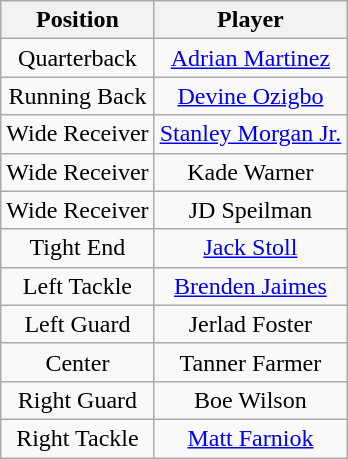<table class="wikitable" style="text-align: center;">
<tr>
<th>Position</th>
<th>Player</th>
</tr>
<tr>
<td>Quarterback</td>
<td><a href='#'>Adrian Martinez</a></td>
</tr>
<tr>
<td>Running Back</td>
<td><a href='#'>Devine Ozigbo</a></td>
</tr>
<tr>
<td>Wide Receiver</td>
<td><a href='#'>Stanley Morgan Jr.</a></td>
</tr>
<tr>
<td>Wide Receiver</td>
<td>Kade Warner</td>
</tr>
<tr>
<td>Wide Receiver</td>
<td>JD Speilman</td>
</tr>
<tr>
<td>Tight End</td>
<td><a href='#'>Jack Stoll</a></td>
</tr>
<tr>
<td>Left Tackle</td>
<td><a href='#'>Brenden Jaimes</a></td>
</tr>
<tr>
<td>Left Guard</td>
<td>Jerlad Foster</td>
</tr>
<tr>
<td>Center</td>
<td>Tanner Farmer</td>
</tr>
<tr>
<td>Right Guard</td>
<td>Boe Wilson</td>
</tr>
<tr>
<td>Right Tackle</td>
<td><a href='#'>Matt Farniok</a></td>
</tr>
</table>
